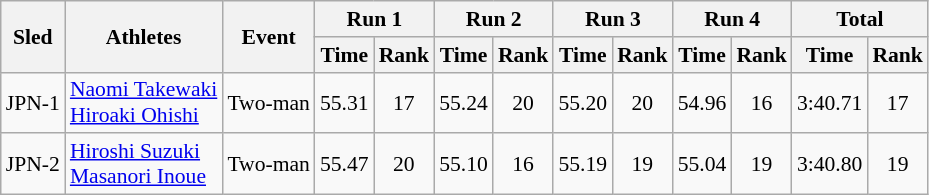<table class="wikitable" border="1" style="font-size:90%">
<tr>
<th rowspan="2">Sled</th>
<th rowspan="2">Athletes</th>
<th rowspan="2">Event</th>
<th colspan="2">Run 1</th>
<th colspan="2">Run 2</th>
<th colspan="2">Run 3</th>
<th colspan="2">Run 4</th>
<th colspan="2">Total</th>
</tr>
<tr>
<th>Time</th>
<th>Rank</th>
<th>Time</th>
<th>Rank</th>
<th>Time</th>
<th>Rank</th>
<th>Time</th>
<th>Rank</th>
<th>Time</th>
<th>Rank</th>
</tr>
<tr>
<td align="center">JPN-1</td>
<td><a href='#'>Naomi Takewaki</a><br><a href='#'>Hiroaki Ohishi</a></td>
<td>Two-man</td>
<td align="center">55.31</td>
<td align="center">17</td>
<td align="center">55.24</td>
<td align="center">20</td>
<td align="center">55.20</td>
<td align="center">20</td>
<td align="center">54.96</td>
<td align="center">16</td>
<td align="center">3:40.71</td>
<td align="center">17</td>
</tr>
<tr>
<td align="center">JPN-2</td>
<td><a href='#'>Hiroshi Suzuki</a><br><a href='#'>Masanori Inoue</a></td>
<td>Two-man</td>
<td align="center">55.47</td>
<td align="center">20</td>
<td align="center">55.10</td>
<td align="center">16</td>
<td align="center">55.19</td>
<td align="center">19</td>
<td align="center">55.04</td>
<td align="center">19</td>
<td align="center">3:40.80</td>
<td align="center">19</td>
</tr>
</table>
